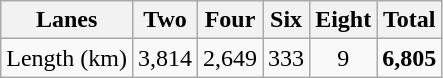<table class="sortable wikitable" style="text-align:center;" style="font-size: 100%">
<tr>
<th>Lanes</th>
<th>Two</th>
<th>Four</th>
<th>Six</th>
<th>Eight</th>
<th><strong>Total</strong></th>
</tr>
<tr>
<td>Length (km)</td>
<td>3,814</td>
<td>2,649</td>
<td>333</td>
<td>9</td>
<td><strong>6,805</strong></td>
</tr>
</table>
